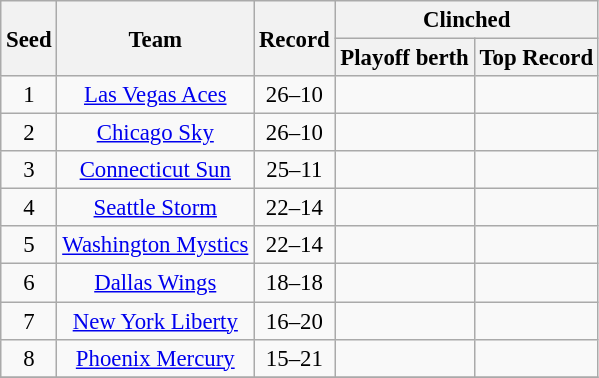<table class="wikitable"  style="font-size:95%; text-align:center;">
<tr>
<th rowspan=2>Seed</th>
<th rowspan=2>Team</th>
<th rowspan=2>Record</th>
<th colspan=2>Clinched</th>
</tr>
<tr>
<th>Playoff berth</th>
<th>Top Record</th>
</tr>
<tr>
<td>1</td>
<td><a href='#'>Las Vegas Aces</a></td>
<td>26–10</td>
<td></td>
<td></td>
</tr>
<tr>
<td>2</td>
<td><a href='#'>Chicago Sky</a></td>
<td>26–10</td>
<td></td>
<td></td>
</tr>
<tr>
<td>3</td>
<td><a href='#'>Connecticut Sun</a></td>
<td>25–11</td>
<td></td>
<td></td>
</tr>
<tr>
<td>4</td>
<td><a href='#'>Seattle Storm</a></td>
<td>22–14</td>
<td></td>
<td></td>
</tr>
<tr>
<td>5</td>
<td><a href='#'>Washington Mystics</a></td>
<td>22–14</td>
<td></td>
<td></td>
</tr>
<tr>
<td>6</td>
<td><a href='#'>Dallas Wings</a></td>
<td>18–18</td>
<td></td>
<td></td>
</tr>
<tr>
<td>7</td>
<td><a href='#'>New York Liberty</a></td>
<td>16–20</td>
<td></td>
<td></td>
</tr>
<tr>
<td>8</td>
<td><a href='#'>Phoenix Mercury</a></td>
<td>15–21</td>
<td></td>
<td></td>
</tr>
<tr>
</tr>
</table>
